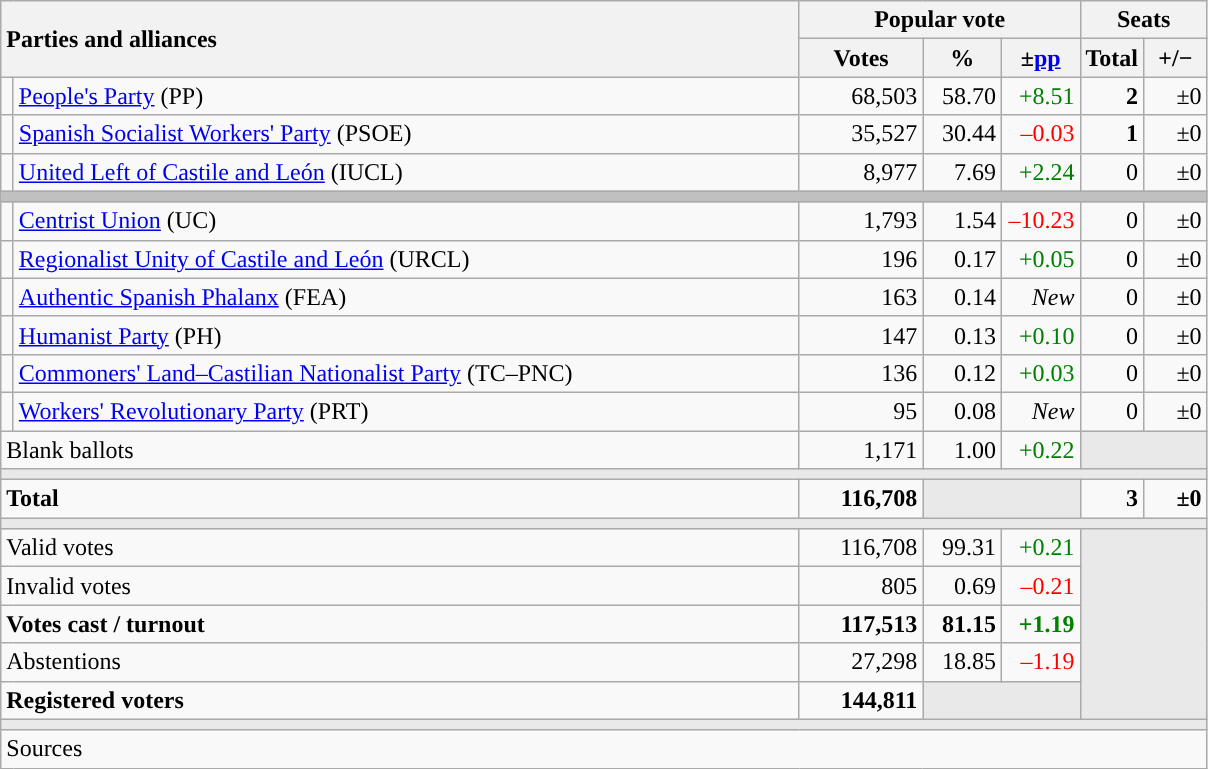<table class="wikitable" style="text-align:right;">
<tr>
<th style="text-align:left;" rowspan="2" colspan="2" width="525">Parties and alliances</th>
<th colspan="3">Popular vote</th>
<th colspan="2">Seats</th>
</tr>
<tr>
<th width="75">Votes</th>
<th width="45">%</th>
<th width="45">±<a href='#'>pp</a></th>
<th width="35">Total</th>
<th width="35">+/−</th>
</tr>
<tr>
<td width="1" style="color:inherit;background:"></td>
<td align="left"><a href='#'>People's Party</a> (PP)</td>
<td>68,503</td>
<td>58.70</td>
<td style="color:green;">+8.51</td>
<td><strong>2</strong></td>
<td>±0</td>
</tr>
<tr>
<td style="color:inherit;background:"></td>
<td align="left"><a href='#'>Spanish Socialist Workers' Party</a> (PSOE)</td>
<td>35,527</td>
<td>30.44</td>
<td style="color:red;">–0.03</td>
<td><strong>1</strong></td>
<td>±0</td>
</tr>
<tr>
<td style="color:inherit;background:"></td>
<td align="left"><a href='#'>United Left of Castile and León</a> (IUCL)</td>
<td>8,977</td>
<td>7.69</td>
<td style="color:green;">+2.24</td>
<td>0</td>
<td>±0</td>
</tr>
<tr>
<td colspan="7" bgcolor="#C0C0C0"></td>
</tr>
<tr>
<td style="color:inherit;background:"></td>
<td align="left"><a href='#'>Centrist Union</a> (UC)</td>
<td>1,793</td>
<td>1.54</td>
<td style="color:red;">–10.23</td>
<td>0</td>
<td>±0</td>
</tr>
<tr>
<td style="color:inherit;background:"></td>
<td align="left"><a href='#'>Regionalist Unity of Castile and León</a> (URCL)</td>
<td>196</td>
<td>0.17</td>
<td style="color:green;">+0.05</td>
<td>0</td>
<td>±0</td>
</tr>
<tr>
<td style="color:inherit;background:"></td>
<td align="left"><a href='#'>Authentic Spanish Phalanx</a> (FEA)</td>
<td>163</td>
<td>0.14</td>
<td><em>New</em></td>
<td>0</td>
<td>±0</td>
</tr>
<tr>
<td style="color:inherit;background:"></td>
<td align="left"><a href='#'>Humanist Party</a> (PH)</td>
<td>147</td>
<td>0.13</td>
<td style="color:green;">+0.10</td>
<td>0</td>
<td>±0</td>
</tr>
<tr>
<td style="color:inherit;background:"></td>
<td align="left"><a href='#'>Commoners' Land–Castilian Nationalist Party</a> (TC–PNC)</td>
<td>136</td>
<td>0.12</td>
<td style="color:green;">+0.03</td>
<td>0</td>
<td>±0</td>
</tr>
<tr>
<td style="color:inherit;background:"></td>
<td align="left"><a href='#'>Workers' Revolutionary Party</a> (PRT)</td>
<td>95</td>
<td>0.08</td>
<td><em>New</em></td>
<td>0</td>
<td>±0</td>
</tr>
<tr>
<td align="left" colspan="2">Blank ballots</td>
<td>1,171</td>
<td>1.00</td>
<td style="color:green;">+0.22</td>
<td bgcolor="#E9E9E9" colspan="2"></td>
</tr>
<tr>
<td colspan="7" bgcolor="#E9E9E9"></td>
</tr>
<tr style="font-weight:bold;">
<td align="left" colspan="2">Total</td>
<td>116,708</td>
<td bgcolor="#E9E9E9" colspan="2"></td>
<td>3</td>
<td>±0</td>
</tr>
<tr>
<td colspan="7" bgcolor="#E9E9E9"></td>
</tr>
<tr>
<td align="left" colspan="2">Valid votes</td>
<td>116,708</td>
<td>99.31</td>
<td style="color:green;">+0.21</td>
<td bgcolor="#E9E9E9" colspan="2" rowspan="5"></td>
</tr>
<tr>
<td align="left" colspan="2">Invalid votes</td>
<td>805</td>
<td>0.69</td>
<td style="color:red;">–0.21</td>
</tr>
<tr style="font-weight:bold;">
<td align="left" colspan="2">Votes cast / turnout</td>
<td>117,513</td>
<td>81.15</td>
<td style="color:green;">+1.19</td>
</tr>
<tr>
<td align="left" colspan="2">Abstentions</td>
<td>27,298</td>
<td>18.85</td>
<td style="color:red;">–1.19</td>
</tr>
<tr style="font-weight:bold;">
<td align="left" colspan="2">Registered voters</td>
<td>144,811</td>
<td bgcolor="#E9E9E9" colspan="2"></td>
</tr>
<tr>
<td colspan="7" bgcolor="#E9E9E9"></td>
</tr>
<tr>
<td align="left" colspan="7">Sources</td>
</tr>
</table>
